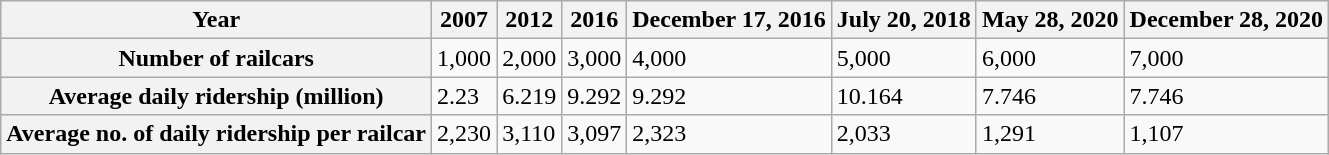<table class="wikitable plainrowheaders">
<tr>
<th scope="row">Year</th>
<th>2007</th>
<th>2012</th>
<th>2016</th>
<th>December 17, 2016</th>
<th>July 20, 2018</th>
<th>May 28, 2020</th>
<th>December 28, 2020</th>
</tr>
<tr>
<th scope="row">Number of railcars</th>
<td>1,000</td>
<td>2,000</td>
<td>3,000</td>
<td>4,000</td>
<td>5,000</td>
<td>6,000</td>
<td>7,000</td>
</tr>
<tr>
<th scope="row">Average daily ridership (million)</th>
<td>2.23</td>
<td>6.219</td>
<td>9.292</td>
<td>9.292</td>
<td>10.164</td>
<td>7.746</td>
<td>7.746</td>
</tr>
<tr>
<th scope="row">Average no. of daily ridership per railcar</th>
<td>2,230</td>
<td>3,110</td>
<td>3,097</td>
<td>2,323</td>
<td>2,033</td>
<td>1,291</td>
<td>1,107</td>
</tr>
</table>
